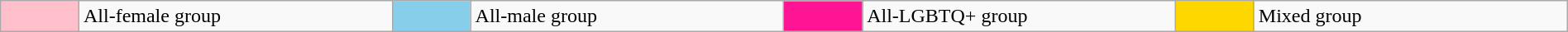<table class="wikitable plainrowheaders" style="width:100%">
<tr>
<td width="5%" style="background:#FFC0CB;"></td>
<td width="20%">All-female group</td>
<td width="5%" style="background:#87CEEB;"></td>
<td width="20%">All-male group</td>
<td width="5%" style="background:#FF1493;"></td>
<td width="20%">All-LGBTQ+ group</td>
<td width="5%" style="background:#FFD700;"></td>
<td width="20%">Mixed group</td>
</tr>
</table>
